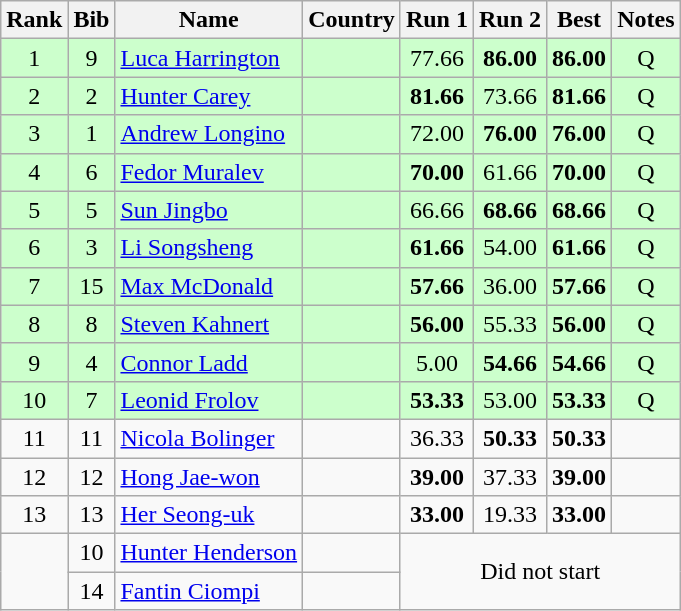<table class="wikitable sortable" style="text-align:center">
<tr>
<th>Rank</th>
<th>Bib</th>
<th>Name</th>
<th>Country</th>
<th>Run 1</th>
<th>Run 2</th>
<th>Best</th>
<th>Notes</th>
</tr>
<tr bgcolor=ccffcc>
<td>1</td>
<td>9</td>
<td align=left><a href='#'>Luca Harrington</a></td>
<td align=left></td>
<td>77.66</td>
<td><strong>86.00</strong></td>
<td><strong>86.00</strong></td>
<td>Q</td>
</tr>
<tr bgcolor=ccffcc>
<td>2</td>
<td>2</td>
<td align=left><a href='#'>Hunter Carey</a></td>
<td align=left></td>
<td><strong>81.66</strong></td>
<td>73.66</td>
<td><strong>81.66</strong></td>
<td>Q</td>
</tr>
<tr bgcolor=ccffcc>
<td>3</td>
<td>1</td>
<td align=left><a href='#'>Andrew Longino</a></td>
<td align=left></td>
<td>72.00</td>
<td><strong>76.00</strong></td>
<td><strong>76.00</strong></td>
<td>Q</td>
</tr>
<tr bgcolor=ccffcc>
<td>4</td>
<td>6</td>
<td align=left><a href='#'>Fedor Muralev</a></td>
<td align=left></td>
<td><strong>70.00</strong></td>
<td>61.66</td>
<td><strong>70.00</strong></td>
<td>Q</td>
</tr>
<tr bgcolor=ccffcc>
<td>5</td>
<td>5</td>
<td align=left><a href='#'>Sun Jingbo</a></td>
<td align=left></td>
<td>66.66</td>
<td><strong>68.66</strong></td>
<td><strong>68.66</strong></td>
<td>Q</td>
</tr>
<tr bgcolor=ccffcc>
<td>6</td>
<td>3</td>
<td align=left><a href='#'>Li Songsheng</a></td>
<td align=left></td>
<td><strong>61.66</strong></td>
<td>54.00</td>
<td><strong>61.66</strong></td>
<td>Q</td>
</tr>
<tr bgcolor=ccffcc>
<td>7</td>
<td>15</td>
<td align=left><a href='#'>Max McDonald</a></td>
<td align=left></td>
<td><strong>57.66</strong></td>
<td>36.00</td>
<td><strong>57.66</strong></td>
<td>Q</td>
</tr>
<tr bgcolor=ccffcc>
<td>8</td>
<td>8</td>
<td align=left><a href='#'>Steven Kahnert</a></td>
<td align=left></td>
<td><strong>56.00</strong></td>
<td>55.33</td>
<td><strong>56.00</strong></td>
<td>Q</td>
</tr>
<tr bgcolor=ccffcc>
<td>9</td>
<td>4</td>
<td align=left><a href='#'>Connor Ladd</a></td>
<td align=left></td>
<td>5.00</td>
<td><strong>54.66</strong></td>
<td><strong>54.66</strong></td>
<td>Q</td>
</tr>
<tr bgcolor=ccffcc>
<td>10</td>
<td>7</td>
<td align=left><a href='#'>Leonid Frolov</a></td>
<td align=left></td>
<td><strong>53.33</strong></td>
<td>53.00</td>
<td><strong>53.33</strong></td>
<td>Q</td>
</tr>
<tr>
<td>11</td>
<td>11</td>
<td align=left><a href='#'>Nicola Bolinger</a></td>
<td align=left></td>
<td>36.33</td>
<td><strong>50.33</strong></td>
<td><strong>50.33</strong></td>
<td></td>
</tr>
<tr>
<td>12</td>
<td>12</td>
<td align=left><a href='#'>Hong Jae-won</a></td>
<td align=left></td>
<td><strong>39.00</strong></td>
<td>37.33</td>
<td><strong>39.00</strong></td>
<td></td>
</tr>
<tr>
<td>13</td>
<td>13</td>
<td align=left><a href='#'>Her Seong-uk</a></td>
<td align=left></td>
<td><strong>33.00</strong></td>
<td>19.33</td>
<td><strong>33.00</strong></td>
<td></td>
</tr>
<tr>
<td rowspan=2></td>
<td>10</td>
<td align=left><a href='#'>Hunter Henderson</a></td>
<td align=left></td>
<td colspan=4 rowspan=2>Did not start</td>
</tr>
<tr>
<td>14</td>
<td align=left><a href='#'>Fantin Ciompi</a></td>
<td align=left></td>
</tr>
</table>
